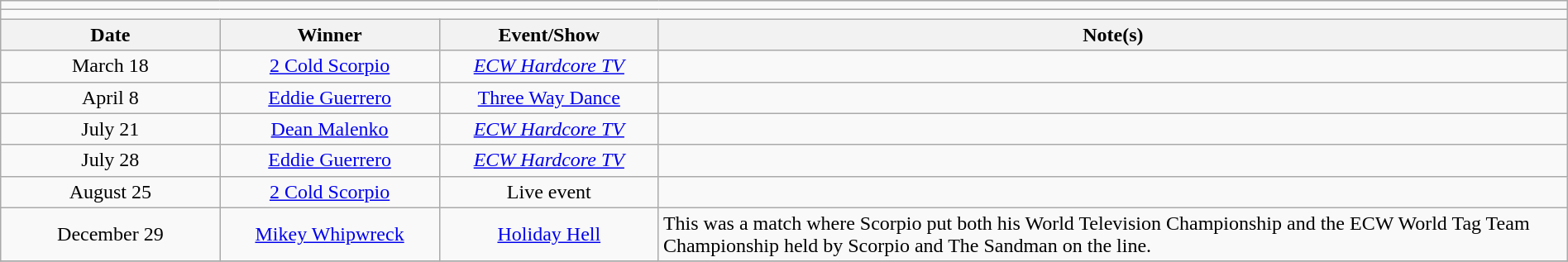<table class="wikitable" style="text-align:center; width:100%;">
<tr>
<td colspan="5"></td>
</tr>
<tr>
<td colspan="5"><strong></strong></td>
</tr>
<tr>
<th width=14%>Date</th>
<th width=14%>Winner</th>
<th width=14%>Event/Show</th>
<th width=58%>Note(s)</th>
</tr>
<tr>
<td>March 18</td>
<td><a href='#'>2 Cold Scorpio</a></td>
<td><em><a href='#'>ECW Hardcore TV</a></em></td>
<td align=left></td>
</tr>
<tr>
<td>April 8</td>
<td><a href='#'>Eddie Guerrero</a></td>
<td><a href='#'>Three Way Dance</a></td>
<td align=left></td>
</tr>
<tr>
<td>July 21</td>
<td><a href='#'>Dean Malenko</a></td>
<td><em><a href='#'>ECW Hardcore TV</a></em></td>
<td align=left></td>
</tr>
<tr>
<td>July 28</td>
<td><a href='#'>Eddie Guerrero</a></td>
<td><em><a href='#'>ECW Hardcore TV</a></em></td>
<td align=left></td>
</tr>
<tr>
<td>August 25</td>
<td><a href='#'>2 Cold Scorpio</a></td>
<td>Live event</td>
<td align=left></td>
</tr>
<tr>
<td>December 29</td>
<td><a href='#'>Mikey Whipwreck</a></td>
<td><a href='#'>Holiday Hell</a></td>
<td align=left>This was a match where Scorpio put both his World Television Championship and the ECW World Tag Team Championship held by Scorpio and The Sandman on the line.</td>
</tr>
<tr>
</tr>
</table>
